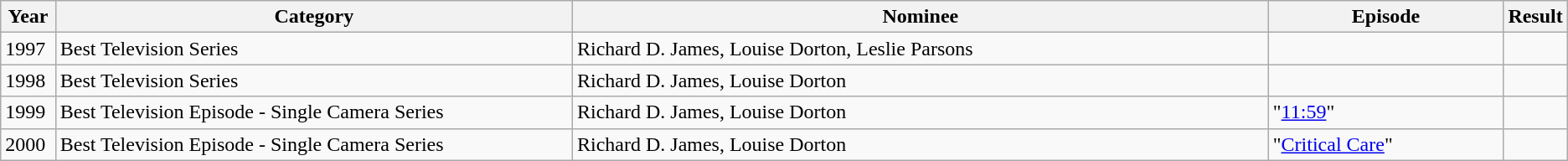<table class="wikitable">
<tr>
<th width="3.5%">Year</th>
<th width="33%">Category</th>
<th widthe="27%">Nominee</th>
<th width="15%">Episode</th>
<th width="3.5%">Result</th>
</tr>
<tr>
<td>1997</td>
<td>Best Television Series</td>
<td>Richard D. James, Louise Dorton, Leslie Parsons</td>
<td></td>
<td></td>
</tr>
<tr>
<td>1998</td>
<td>Best Television Series</td>
<td>Richard D. James, Louise Dorton</td>
<td></td>
<td></td>
</tr>
<tr>
<td>1999</td>
<td>Best Television Episode - Single Camera Series</td>
<td>Richard D. James, Louise Dorton</td>
<td>"<a href='#'>11:59</a>"</td>
<td></td>
</tr>
<tr>
<td>2000</td>
<td>Best Television Episode - Single Camera Series</td>
<td>Richard D. James, Louise Dorton</td>
<td>"<a href='#'>Critical Care</a>"</td>
<td></td>
</tr>
</table>
